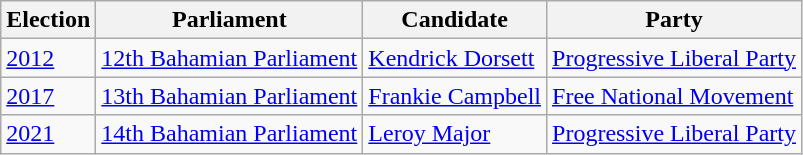<table class="wikitable">
<tr>
<th>Election</th>
<th>Parliament</th>
<th>Candidate</th>
<th>Party</th>
</tr>
<tr>
<td><a href='#'>2012</a></td>
<td><a href='#'>12th Bahamian Parliament</a></td>
<td><a href='#'>Kendrick Dorsett</a></td>
<td><a href='#'>Progressive Liberal Party</a></td>
</tr>
<tr>
<td><a href='#'>2017</a></td>
<td><a href='#'>13th Bahamian Parliament</a></td>
<td><a href='#'>Frankie Campbell</a></td>
<td><a href='#'>Free National Movement</a></td>
</tr>
<tr>
<td><a href='#'>2021</a></td>
<td><a href='#'>14th Bahamian Parliament</a></td>
<td><a href='#'>Leroy Major</a></td>
<td><a href='#'>Progressive Liberal Party</a></td>
</tr>
</table>
